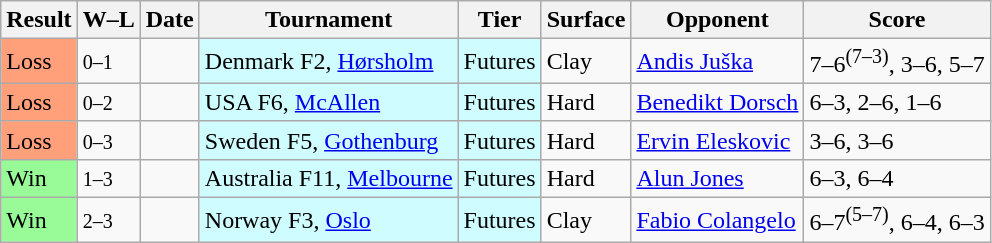<table class="sortable wikitable">
<tr>
<th>Result</th>
<th class="unsortable">W–L</th>
<th>Date</th>
<th>Tournament</th>
<th>Tier</th>
<th>Surface</th>
<th>Opponent</th>
<th class="unsortable">Score</th>
</tr>
<tr>
<td style="background:#ffa07a;">Loss</td>
<td><small>0–1</small></td>
<td></td>
<td style="background:#cffcff;">Denmark F2, <a href='#'>Hørsholm</a></td>
<td style="background:#cffcff;">Futures</td>
<td>Clay</td>
<td> <a href='#'>Andis Juška</a></td>
<td>7–6<sup>(7–3)</sup>, 3–6, 5–7</td>
</tr>
<tr>
<td style="background:#ffa07a;">Loss</td>
<td><small>0–2</small></td>
<td></td>
<td style="background:#cffcff;">USA F6, <a href='#'>McAllen</a></td>
<td style="background:#cffcff;">Futures</td>
<td>Hard</td>
<td> <a href='#'>Benedikt Dorsch</a></td>
<td>6–3, 2–6, 1–6</td>
</tr>
<tr>
<td style="background:#ffa07a;">Loss</td>
<td><small>0–3</small></td>
<td></td>
<td style="background:#cffcff;">Sweden F5, <a href='#'>Gothenburg</a></td>
<td style="background:#cffcff;">Futures</td>
<td>Hard</td>
<td> <a href='#'>Ervin Eleskovic</a></td>
<td>3–6, 3–6</td>
</tr>
<tr>
<td style="background:#98fb98;">Win</td>
<td><small>1–3</small></td>
<td></td>
<td style="background:#cffcff;">Australia F11, <a href='#'>Melbourne</a></td>
<td style="background:#cffcff;">Futures</td>
<td>Hard</td>
<td> <a href='#'>Alun Jones</a></td>
<td>6–3, 6–4</td>
</tr>
<tr>
<td style="background:#98fb98;">Win</td>
<td><small>2–3</small></td>
<td></td>
<td style="background:#cffcff;">Norway F3, <a href='#'>Oslo</a></td>
<td style="background:#cffcff;">Futures</td>
<td>Clay</td>
<td> <a href='#'>Fabio Colangelo</a></td>
<td>6–7<sup>(5–7)</sup>, 6–4, 6–3</td>
</tr>
</table>
